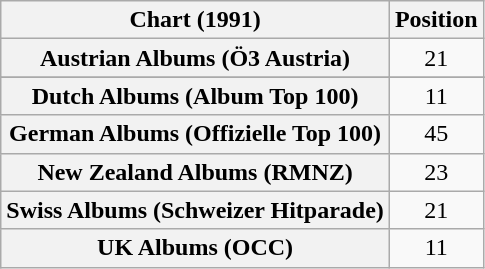<table class="wikitable sortable plainrowheaders" style="text-align:center">
<tr>
<th scope="col">Chart (1991)</th>
<th scope="col">Position</th>
</tr>
<tr>
<th scope="row">Austrian Albums (Ö3 Austria)</th>
<td>21</td>
</tr>
<tr>
</tr>
<tr>
<th scope="row">Dutch Albums (Album Top 100)</th>
<td>11</td>
</tr>
<tr>
<th scope="row">German Albums (Offizielle Top 100)</th>
<td>45</td>
</tr>
<tr>
<th scope="row">New Zealand Albums (RMNZ)</th>
<td>23</td>
</tr>
<tr>
<th scope="row">Swiss Albums (Schweizer Hitparade)</th>
<td>21</td>
</tr>
<tr>
<th scope="row">UK Albums (OCC)</th>
<td>11</td>
</tr>
</table>
